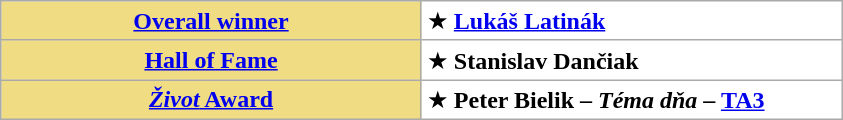<table class=wikitable style="background:white">
<tr>
<th style=background:#F0DC82 width=273><a href='#'>Overall winner</a></th>
<td width=273>★ <strong><a href='#'>Lukáš Latinák</a></strong></td>
</tr>
<tr>
<th style=background:#F0DC82 width=273><a href='#'>Hall of Fame</a></th>
<td width=273>★ <strong>Stanislav Dančiak</strong></td>
</tr>
<tr>
<th style=background:#F0DC82 width=273><a href='#'><em>Život</em> Award</a></th>
<td width=273>★ <strong>Peter Bielik – <em>Téma dňa</em> – <a href='#'>TA3</a></strong></td>
</tr>
</table>
